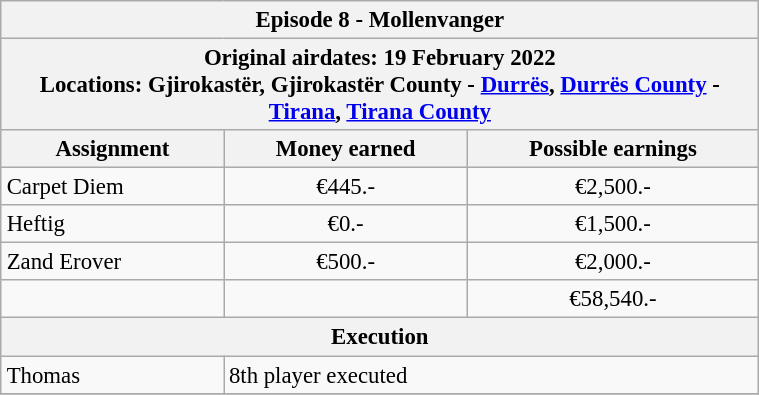<table class="wikitable" style="font-size: 95%; margin: 10px" align="right" width="40%">
<tr>
<th colspan=3>Episode 8 - Mollenvanger</th>
</tr>
<tr>
<th colspan=3>Original airdates: 19 February 2022<br>Locations: Gjirokastër, Gjirokastër County - <a href='#'>Durrës</a>, <a href='#'>Durrës County</a> - <a href='#'>Tirana</a>, <a href='#'>Tirana County</a></th>
</tr>
<tr>
<th>Assignment</th>
<th>Money earned</th>
<th>Possible earnings</th>
</tr>
<tr>
<td>Carpet Diem</td>
<td align="center">€445.-</td>
<td align="center">€2,500.-</td>
</tr>
<tr>
<td>Heftig</td>
<td align="center">€0.-</td>
<td align="center">€1,500.-</td>
</tr>
<tr>
<td>Zand Erover</td>
<td align="center">€500.-</td>
<td align="center">€2,000.-</td>
</tr>
<tr>
<td><strong></strong></td>
<td align="center"><strong></strong></td>
<td align="center">€58,540.-</td>
</tr>
<tr>
<th colspan=3>Execution</th>
</tr>
<tr>
<td>Thomas</td>
<td colspan=2>8th player executed</td>
</tr>
<tr>
</tr>
</table>
